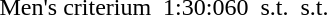<table>
<tr>
<td>Men's criterium</td>
<td></td>
<td>1:30:060</td>
<td></td>
<td>s.t.</td>
<td></td>
<td>s.t.</td>
</tr>
</table>
